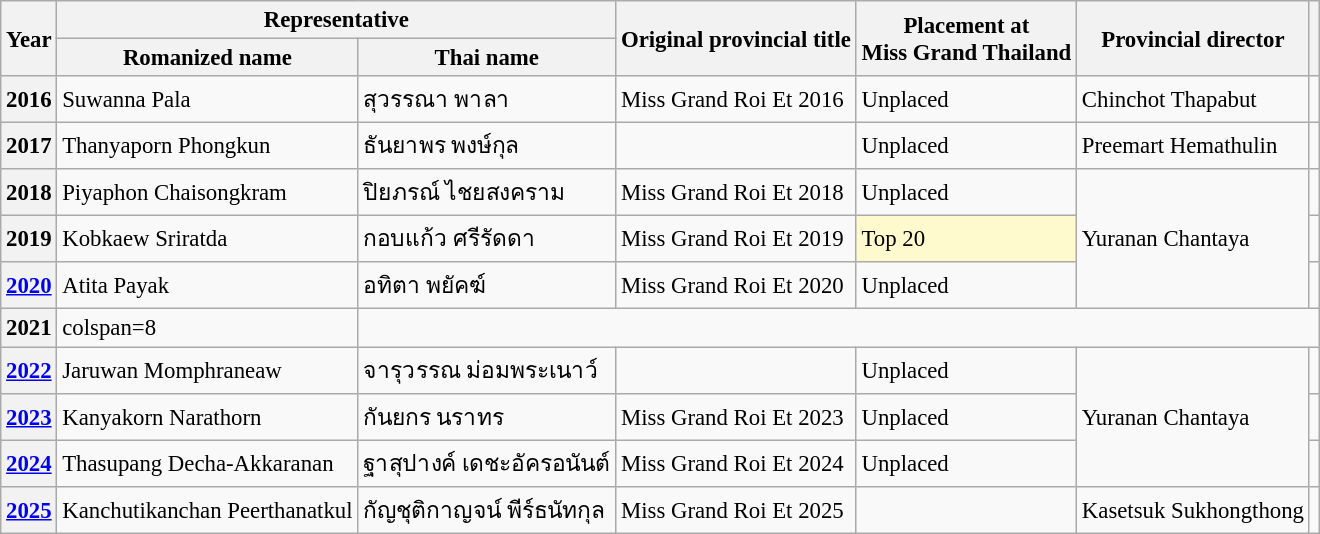<table class="wikitable defaultcenter col2left col3left col6left" style="font-size:95%;">
<tr>
<th rowspan=2>Year</th>
<th colspan=2>Representative</th>
<th rowspan=2>Original provincial title</th>
<th rowspan=2>Placement at<br>Miss Grand Thailand</th>
<th rowspan=2>Provincial director</th>
<th rowspan=2></th>
</tr>
<tr>
<th>Romanized name</th>
<th>Thai name</th>
</tr>
<tr>
<th>2016</th>
<td>Suwanna Pala</td>
<td>สุวรรณา พาลา</td>
<td>Miss Grand Roi Et 2016</td>
<td>Unplaced</td>
<td>Chinchot Thapabut</td>
<td></td>
</tr>
<tr>
<th>2017</th>
<td>Thanyaporn Phongkun</td>
<td>ธันยาพร พงษ์กุล</td>
<td></td>
<td>Unplaced</td>
<td>Preemart Hemathulin</td>
<td></td>
</tr>
<tr>
<th>2018</th>
<td>Piyaphon Chaisongkram</td>
<td>ปิยภรณ์ ไชยสงคราม</td>
<td>Miss Grand Roi Et 2018</td>
<td>Unplaced</td>
<td rowspan=3>Yuranan Chantaya</td>
<td></td>
</tr>
<tr>
<th>2019</th>
<td>Kobkaew Sriratda</td>
<td>กอบแก้ว ศรีรัดดา</td>
<td>Miss Grand Roi Et 2019</td>
<td bgcolor=#FFFACD>Top 20</td>
<td></td>
</tr>
<tr>
<th><a href='#'>2020</a></th>
<td>Atita Payak</td>
<td>อทิตา พยัคฆ์</td>
<td>Miss Grand Roi Et 2020</td>
<td>Unplaced</td>
<td></td>
</tr>
<tr>
<th>2021</th>
<td>colspan=8 </td>
</tr>
<tr>
<th><a href='#'>2022</a></th>
<td>Jaruwan Momphraneaw</td>
<td>จารุวรรณ ม่อมพระเนาว์</td>
<td></td>
<td>Unplaced</td>
<td rowspan=3>Yuranan Chantaya</td>
<td></td>
</tr>
<tr>
<th><a href='#'>2023</a></th>
<td>Kanyakorn Narathorn</td>
<td>กันยกร นราทร</td>
<td>Miss Grand Roi Et 2023</td>
<td>Unplaced</td>
<td></td>
</tr>
<tr>
<th><a href='#'>2024</a></th>
<td>Thasupang Decha-Akkaranan</td>
<td>ฐาสุปางค์ เดชะอัครอนันต์</td>
<td>Miss Grand Roi Et 2024</td>
<td>Unplaced</td>
<td></td>
</tr>
<tr>
<th><a href='#'>2025</a></th>
<td>Kanchutikanchan Peerthanatkul</td>
<td>กัญชุติกาญจน์ พีร์ธนัทกุล</td>
<td>Miss Grand Roi Et 2025</td>
<td></td>
<td>Kasetsuk Sukhongthong</td>
<td></td>
</tr>
</table>
